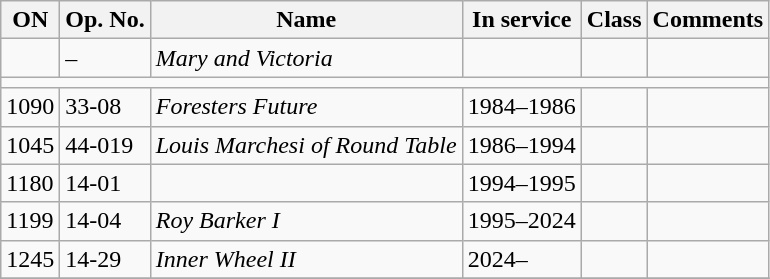<table class="wikitable">
<tr>
<th>ON</th>
<th>Op. No.</th>
<th>Name</th>
<th>In service</th>
<th>Class</th>
<th>Comments</th>
</tr>
<tr>
<td></td>
<td>–</td>
<td><em>Mary and Victoria</em></td>
<td></td>
<td></td>
<td></td>
</tr>
<tr>
<td colspan=6 style=" text-align: center;"></td>
</tr>
<tr>
<td>1090</td>
<td>33-08</td>
<td><em>Foresters Future</em></td>
<td>1984–1986</td>
<td></td>
<td></td>
</tr>
<tr>
<td>1045</td>
<td>44-019</td>
<td><em>Louis Marchesi of Round Table</em></td>
<td>1986–1994</td>
<td></td>
<td></td>
</tr>
<tr>
<td>1180</td>
<td>14-01</td>
<td></td>
<td>1994–1995</td>
<td></td>
<td></td>
</tr>
<tr>
<td>1199</td>
<td>14-04</td>
<td><em>Roy Barker I</em></td>
<td>1995–2024</td>
<td></td>
<td></td>
</tr>
<tr>
<td>1245</td>
<td>14-29</td>
<td><em>Inner Wheel II</em></td>
<td>2024–</td>
<td></td>
<td></td>
</tr>
<tr>
</tr>
</table>
